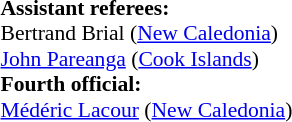<table style="width:100%; font-size:90%;">
<tr>
<td><br><strong>Assistant referees:</strong>
<br>Bertrand Brial (<a href='#'>New Caledonia</a>)
<br><a href='#'>John Pareanga</a> (<a href='#'>Cook Islands</a>)
<br><strong>Fourth official:</strong>
<br><a href='#'>Médéric Lacour</a> (<a href='#'>New Caledonia</a>)</td>
</tr>
</table>
